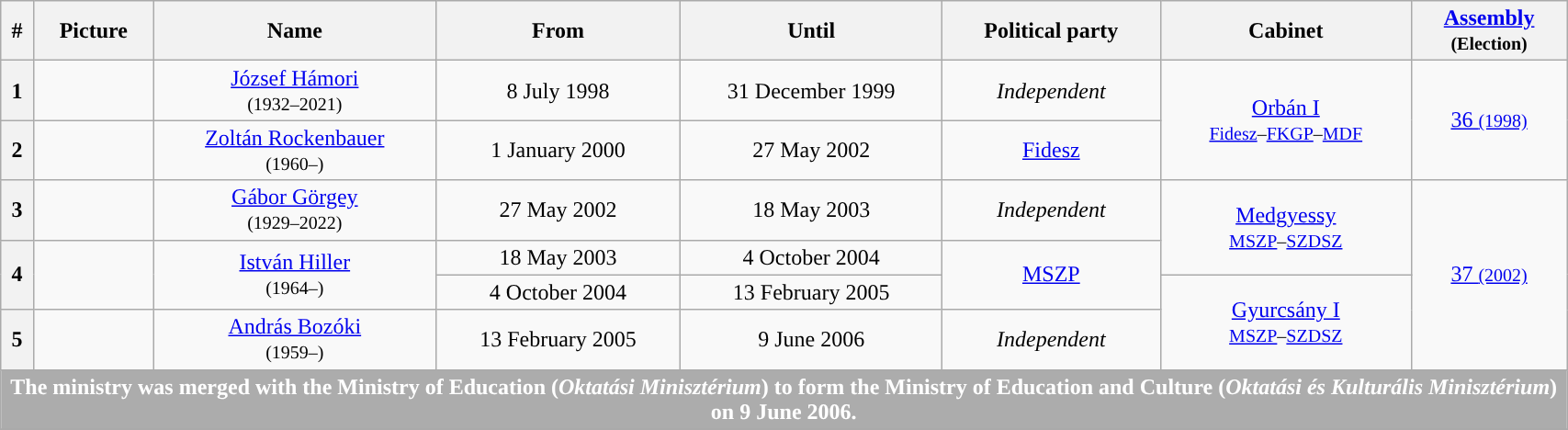<table width=90% class="wikitable" style="text-align:center">
<tr>
<th>#</th>
<th>Picture</th>
<th>Name</th>
<th>From</th>
<th>Until</th>
<th>Political party</th>
<th>Cabinet</th>
<th><a href='#'>Assembly</a><br><small>(Election)</small></th>
</tr>
<tr>
<th style="background:">1</th>
<td></td>
<td><a href='#'>József Hámori</a><br><small>(1932–2021)</small></td>
<td>8 July 1998</td>
<td>31 December 1999</td>
<td><em>Independent</em></td>
<td rowspan="2"><a href='#'>Orbán I</a><br><small><a href='#'>Fidesz</a>–<a href='#'>FKGP</a>–<a href='#'>MDF</a></small></td>
<td rowspan="2"><a href='#'>36 <small>(1998)</small></a></td>
</tr>
<tr>
<th style="background:">2</th>
<td></td>
<td><a href='#'>Zoltán Rockenbauer</a><br><small>(1960–)</small></td>
<td>1 January 2000</td>
<td>27 May 2002</td>
<td><a href='#'>Fidesz</a></td>
</tr>
<tr>
<th style="background:">3</th>
<td></td>
<td><a href='#'>Gábor Görgey</a><br><small>(1929–2022)</small></td>
<td>27 May 2002</td>
<td>18 May 2003</td>
<td><em>Independent</em></td>
<td rowspan="2"><a href='#'>Medgyessy</a><br><small><a href='#'>MSZP</a>–<a href='#'>SZDSZ</a></small></td>
<td rowspan="4"><a href='#'>37 <small>(2002)</small></a></td>
</tr>
<tr>
<th rowspan="2" style="background:">4</th>
<td rowspan="2"></td>
<td rowspan="2"><a href='#'>István Hiller</a><br><small>(1964–)</small></td>
<td>18 May 2003</td>
<td>4 October 2004</td>
<td rowspan="2"><a href='#'>MSZP</a></td>
</tr>
<tr>
<td>4 October 2004</td>
<td>13 February 2005</td>
<td rowspan="2"><a href='#'>Gyurcsány I</a><br><small><a href='#'>MSZP</a>–<a href='#'>SZDSZ</a></small></td>
</tr>
<tr>
<th style="background:">5</th>
<td></td>
<td><a href='#'>András Bozóki</a><br><small>(1959–)</small></td>
<td>13 February 2005</td>
<td>9 June 2006</td>
<td><em>Independent</em></td>
</tr>
<tr>
<th colspan="8" style="background-color:#ACACAC; color:white">The ministry was merged with the Ministry of Education (<em>Oktatási Minisztérium</em>) to form the Ministry of Education and Culture (<em>Oktatási és Kulturális Minisztérium</em>) on 9 June 2006.</th>
</tr>
<tr>
</tr>
</table>
